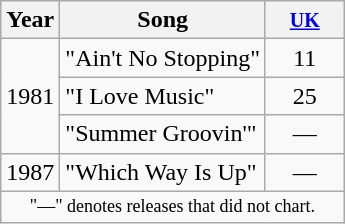<table class="wikitable">
<tr>
<th>Year</th>
<th>Song</th>
<th style="width:45px;"><small><a href='#'>UK</a></small><br></th>
</tr>
<tr>
<td rowspan="3">1981</td>
<td>"Ain't No Stopping"</td>
<td align=center>11</td>
</tr>
<tr>
<td>"I Love Music"</td>
<td align=center>25</td>
</tr>
<tr>
<td>"Summer Groovin'"</td>
<td align=center>—</td>
</tr>
<tr>
<td rowspan="1">1987</td>
<td>"Which Way Is Up"</td>
<td align=center>—</td>
</tr>
<tr>
<td colspan="4" style="text-align:center; font-size:9pt;">"—" denotes releases that did not chart.</td>
</tr>
</table>
